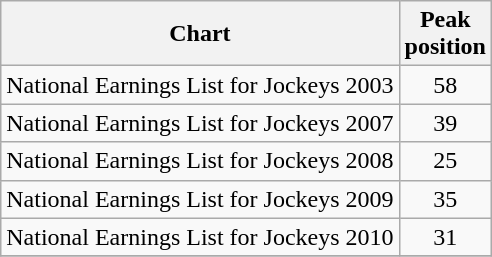<table class="wikitable sortable">
<tr>
<th>Chart</th>
<th>Peak<br>position</th>
</tr>
<tr>
<td>National Earnings List for Jockeys 2003</td>
<td style="text-align:center;">58</td>
</tr>
<tr>
<td>National Earnings List for Jockeys 2007</td>
<td style="text-align:center;">39</td>
</tr>
<tr>
<td>National Earnings List for Jockeys 2008</td>
<td style="text-align:center;">25</td>
</tr>
<tr>
<td>National Earnings List for Jockeys 2009</td>
<td style="text-align:center;">35</td>
</tr>
<tr>
<td>National Earnings List for Jockeys 2010</td>
<td style="text-align:center;">31</td>
</tr>
<tr>
</tr>
</table>
